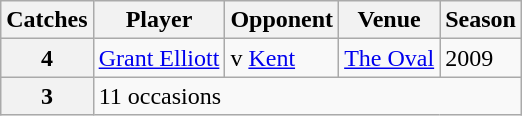<table class="wikitable">
<tr>
<th>Catches</th>
<th>Player</th>
<th>Opponent</th>
<th>Venue</th>
<th>Season</th>
</tr>
<tr>
<th>4</th>
<td> <a href='#'>Grant Elliott</a></td>
<td>v <a href='#'>Kent</a></td>
<td><a href='#'>The Oval</a></td>
<td>2009</td>
</tr>
<tr>
<th>3</th>
<td colspan=4>11 occasions</td>
</tr>
</table>
